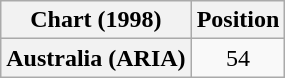<table class="wikitable plainrowheaders" style="text-align:center">
<tr>
<th>Chart (1998)</th>
<th>Position</th>
</tr>
<tr>
<th scope="row">Australia (ARIA)</th>
<td>54</td>
</tr>
</table>
